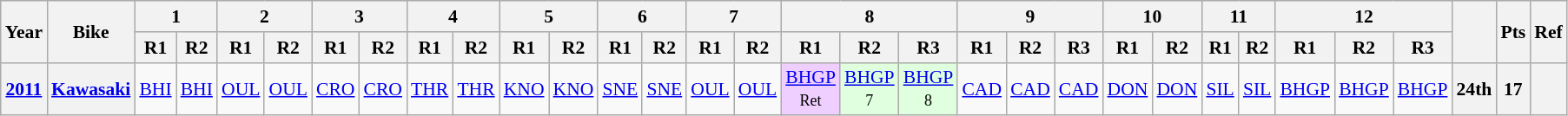<table class="wikitable" style="text-align:center; font-size:90%">
<tr>
<th valign="middle" rowspan=2>Year</th>
<th valign="middle" rowspan=2>Bike</th>
<th colspan=2>1</th>
<th colspan=2>2</th>
<th colspan=2>3</th>
<th colspan=2>4</th>
<th colspan=2>5</th>
<th colspan=2>6</th>
<th colspan=2>7</th>
<th colspan=3>8</th>
<th colspan=3>9</th>
<th colspan=2>10</th>
<th colspan=2>11</th>
<th colspan=3>12</th>
<th rowspan=2></th>
<th rowspan=2>Pts</th>
<th rowspan=2>Ref</th>
</tr>
<tr>
<th>R1</th>
<th>R2</th>
<th>R1</th>
<th>R2</th>
<th>R1</th>
<th>R2</th>
<th>R1</th>
<th>R2</th>
<th>R1</th>
<th>R2</th>
<th>R1</th>
<th>R2</th>
<th>R1</th>
<th>R2</th>
<th>R1</th>
<th>R2</th>
<th>R3</th>
<th>R1</th>
<th>R2</th>
<th>R3</th>
<th>R1</th>
<th>R2</th>
<th>R1</th>
<th>R2</th>
<th>R1</th>
<th>R2</th>
<th>R3</th>
</tr>
<tr>
<th><a href='#'>2011</a></th>
<th><a href='#'>Kawasaki</a></th>
<td><a href='#'>BHI</a></td>
<td><a href='#'>BHI</a></td>
<td><a href='#'>OUL</a></td>
<td><a href='#'>OUL</a></td>
<td><a href='#'>CRO</a></td>
<td><a href='#'>CRO</a></td>
<td><a href='#'>THR</a></td>
<td><a href='#'>THR</a></td>
<td><a href='#'>KNO</a></td>
<td><a href='#'>KNO</a></td>
<td><a href='#'>SNE</a></td>
<td><a href='#'>SNE</a></td>
<td><a href='#'>OUL</a></td>
<td><a href='#'>OUL</a></td>
<td style="background:#EFCFFF;"><a href='#'>BHGP</a><br><small>Ret</small></td>
<td style="background:#DFFFDF;"><a href='#'>BHGP</a><br><small>7</small></td>
<td style="background:#DFFFDF;"><a href='#'>BHGP</a><br><small>8</small></td>
<td><a href='#'>CAD</a></td>
<td><a href='#'>CAD</a></td>
<td><a href='#'>CAD</a></td>
<td><a href='#'>DON</a></td>
<td><a href='#'>DON</a></td>
<td><a href='#'>SIL</a></td>
<td><a href='#'>SIL</a></td>
<td><a href='#'>BHGP</a></td>
<td><a href='#'>BHGP</a></td>
<td><a href='#'>BHGP</a></td>
<th>24th</th>
<th>17</th>
<th></th>
</tr>
</table>
